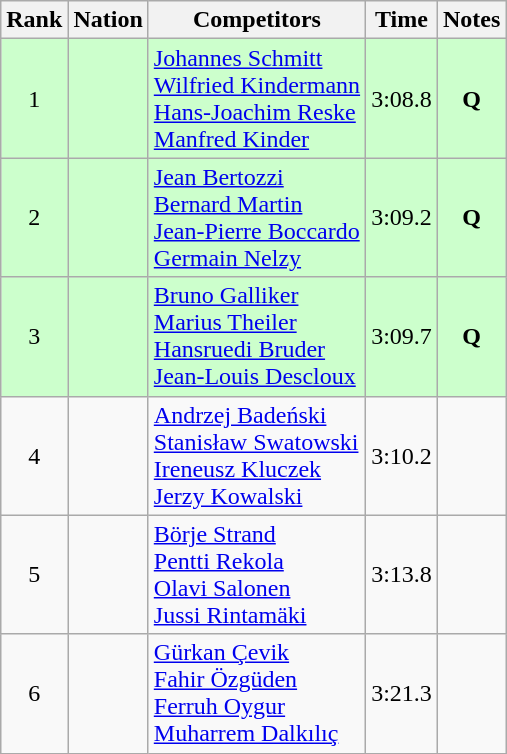<table class="wikitable sortable" style="text-align:center">
<tr>
<th>Rank</th>
<th>Nation</th>
<th>Competitors</th>
<th>Time</th>
<th>Notes</th>
</tr>
<tr bgcolor=ccffcc>
<td>1</td>
<td align=left></td>
<td align=left><a href='#'>Johannes Schmitt</a><br><a href='#'>Wilfried Kindermann</a><br><a href='#'>Hans-Joachim Reske</a><br><a href='#'>Manfred Kinder</a></td>
<td>3:08.8</td>
<td><strong>Q</strong></td>
</tr>
<tr bgcolor=ccffcc>
<td>2</td>
<td align=left></td>
<td align=left><a href='#'>Jean Bertozzi</a><br><a href='#'>Bernard Martin</a><br><a href='#'>Jean-Pierre Boccardo</a><br><a href='#'>Germain Nelzy</a></td>
<td>3:09.2</td>
<td><strong>Q</strong></td>
</tr>
<tr bgcolor=ccffcc>
<td>3</td>
<td align=left></td>
<td align=left><a href='#'>Bruno Galliker</a><br><a href='#'>Marius Theiler</a><br><a href='#'>Hansruedi Bruder</a><br><a href='#'>Jean-Louis Descloux</a></td>
<td>3:09.7</td>
<td><strong>Q</strong></td>
</tr>
<tr>
<td>4</td>
<td align=left></td>
<td align=left><a href='#'>Andrzej Badeński</a><br><a href='#'>Stanisław Swatowski</a><br><a href='#'>Ireneusz Kluczek</a><br><a href='#'>Jerzy Kowalski</a></td>
<td>3:10.2</td>
<td></td>
</tr>
<tr>
<td>5</td>
<td align=left></td>
<td align=left><a href='#'>Börje Strand</a><br><a href='#'>Pentti Rekola</a><br><a href='#'>Olavi Salonen</a><br><a href='#'>Jussi Rintamäki</a></td>
<td>3:13.8</td>
<td></td>
</tr>
<tr>
<td>6</td>
<td align=left></td>
<td align=left><a href='#'>Gürkan Çevik</a><br><a href='#'>Fahir Özgüden</a><br><a href='#'>Ferruh Oygur</a><br><a href='#'>Muharrem Dalkılıç</a></td>
<td>3:21.3</td>
<td></td>
</tr>
</table>
